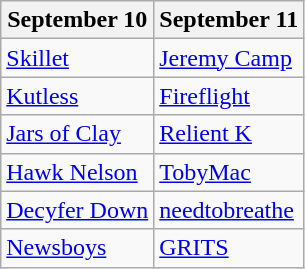<table class="wikitable">
<tr>
<th>September 10</th>
<th>September 11</th>
</tr>
<tr>
<td><a href='#'>Skillet</a></td>
<td><a href='#'>Jeremy Camp</a></td>
</tr>
<tr>
<td><a href='#'>Kutless</a></td>
<td><a href='#'>Fireflight</a></td>
</tr>
<tr>
<td><a href='#'>Jars of Clay</a></td>
<td><a href='#'>Relient K</a></td>
</tr>
<tr>
<td><a href='#'>Hawk Nelson</a></td>
<td><a href='#'>TobyMac</a></td>
</tr>
<tr>
<td><a href='#'>Decyfer Down</a></td>
<td><a href='#'>needtobreathe</a></td>
</tr>
<tr>
<td><a href='#'>Newsboys</a></td>
<td><a href='#'>GRITS</a></td>
</tr>
</table>
